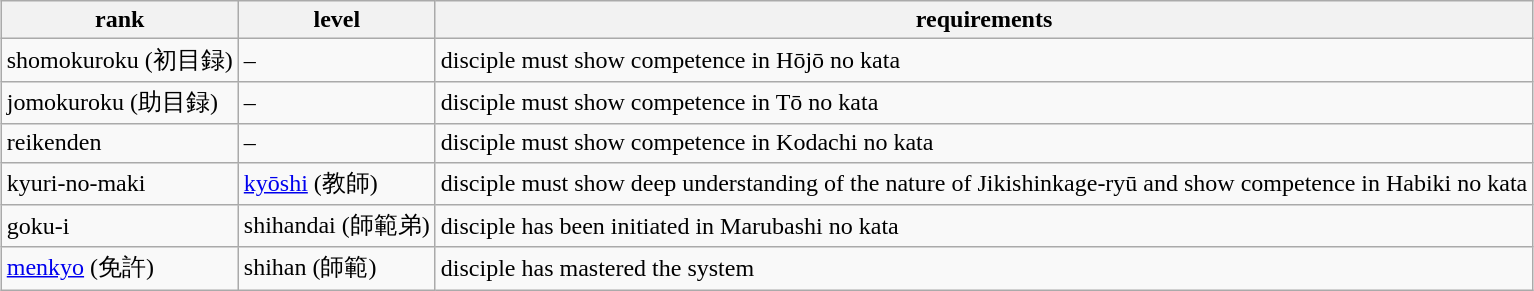<table class="wikitable" style="margin:1em auto;">
<tr>
<th>rank</th>
<th>level</th>
<th>requirements</th>
</tr>
<tr>
<td>shomokuroku (初目録)</td>
<td>–</td>
<td>disciple must show competence in Hōjō no kata</td>
</tr>
<tr>
<td>jomokuroku (助目録)</td>
<td>–</td>
<td>disciple must show competence in Tō no kata</td>
</tr>
<tr>
<td>reikenden</td>
<td>–</td>
<td>disciple must show competence in Kodachi no kata</td>
</tr>
<tr>
<td>kyuri-no-maki</td>
<td><a href='#'>kyōshi</a> (教師)</td>
<td>disciple must show deep understanding of the nature of Jikishinkage-ryū and show competence in Habiki no kata</td>
</tr>
<tr>
<td>goku-i</td>
<td>shihandai (師範弟)</td>
<td>disciple has been initiated in Marubashi no kata</td>
</tr>
<tr>
<td><a href='#'>menkyo</a> (免許)</td>
<td>shihan (師範)</td>
<td>disciple has mastered the system</td>
</tr>
</table>
